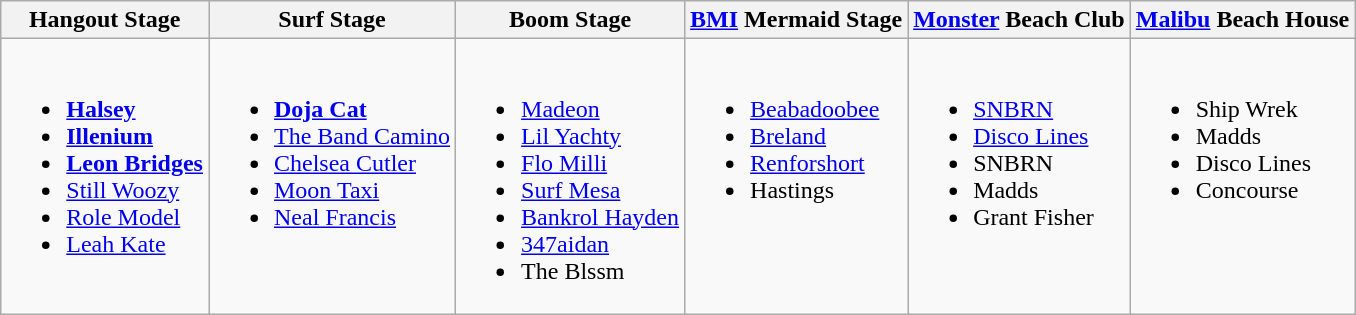<table class="wikitable">
<tr>
<th>Hangout Stage</th>
<th>Surf Stage</th>
<th>Boom Stage</th>
<th><a href='#'>BMI</a> Mermaid Stage</th>
<th><a href='#'>Monster</a> Beach Club</th>
<th><a href='#'>Malibu</a> Beach House</th>
</tr>
<tr valign="top">
<td><br><ul><li><strong><a href='#'>Halsey</a></strong></li><li><strong><a href='#'>Illenium</a></strong></li><li><strong><a href='#'>Leon Bridges</a></strong></li><li><a href='#'>Still Woozy</a></li><li><a href='#'>Role Model</a></li><li><a href='#'>Leah Kate</a></li></ul></td>
<td><br><ul><li><strong><a href='#'>Doja Cat</a></strong></li><li><a href='#'>The Band Camino</a></li><li><a href='#'>Chelsea Cutler</a></li><li><a href='#'>Moon Taxi</a></li><li><a href='#'>Neal Francis</a></li></ul></td>
<td><br><ul><li><a href='#'>Madeon</a></li><li><a href='#'>Lil Yachty</a></li><li><a href='#'>Flo Milli</a></li><li><a href='#'>Surf Mesa</a></li><li><a href='#'>Bankrol Hayden</a></li><li><a href='#'>347aidan</a></li><li>The Blssm</li></ul></td>
<td><br><ul><li><a href='#'>Beabadoobee</a></li><li><a href='#'>Breland</a></li><li><a href='#'>Renforshort</a></li><li>Hastings</li></ul></td>
<td><br><ul><li><a href='#'>SNBRN</a></li><li><a href='#'>Disco Lines</a></li><li>SNBRN</li><li>Madds</li><li>Grant Fisher</li></ul></td>
<td><br><ul><li>Ship Wrek</li><li>Madds</li><li>Disco Lines</li><li>Concourse</li></ul></td>
</tr>
</table>
